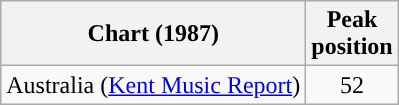<table class="wikitable">
<tr>
<th scope="col">Chart (1987)</th>
<th>Peak<br>position</th>
</tr>
<tr>
<td>Australia (<a href='#'>Kent Music Report</a>)</td>
<td style="text-align:center;">52</td>
</tr>
</table>
